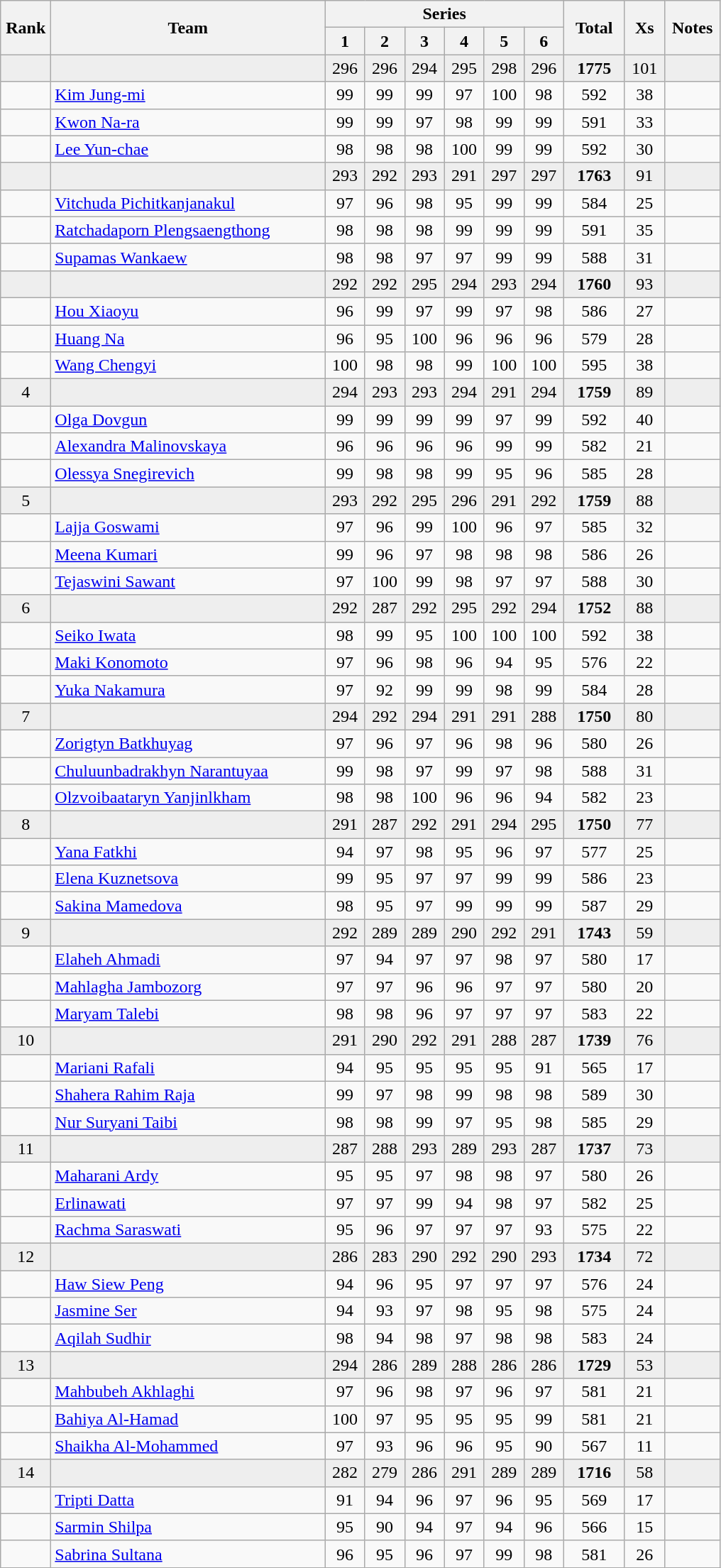<table class="wikitable" style="text-align:center">
<tr>
<th rowspan=2 width=40>Rank</th>
<th rowspan=2 width=250>Team</th>
<th colspan=6>Series</th>
<th rowspan=2 width=50>Total</th>
<th rowspan=2 width=30>Xs</th>
<th rowspan=2 width=45>Notes</th>
</tr>
<tr>
<th width=30>1</th>
<th width=30>2</th>
<th width=30>3</th>
<th width=30>4</th>
<th width=30>5</th>
<th width=30>6</th>
</tr>
<tr bgcolor=eeeeee>
<td></td>
<td align=left></td>
<td>296</td>
<td>296</td>
<td>294</td>
<td>295</td>
<td>298</td>
<td>296</td>
<td><strong>1775</strong></td>
<td>101</td>
<td></td>
</tr>
<tr>
<td></td>
<td align=left><a href='#'>Kim Jung-mi</a></td>
<td>99</td>
<td>99</td>
<td>99</td>
<td>97</td>
<td>100</td>
<td>98</td>
<td>592</td>
<td>38</td>
<td></td>
</tr>
<tr>
<td></td>
<td align=left><a href='#'>Kwon Na-ra</a></td>
<td>99</td>
<td>99</td>
<td>97</td>
<td>98</td>
<td>99</td>
<td>99</td>
<td>591</td>
<td>33</td>
<td></td>
</tr>
<tr>
<td></td>
<td align=left><a href='#'>Lee Yun-chae</a></td>
<td>98</td>
<td>98</td>
<td>98</td>
<td>100</td>
<td>99</td>
<td>99</td>
<td>592</td>
<td>30</td>
<td></td>
</tr>
<tr bgcolor=eeeeee>
<td></td>
<td align=left></td>
<td>293</td>
<td>292</td>
<td>293</td>
<td>291</td>
<td>297</td>
<td>297</td>
<td><strong>1763</strong></td>
<td>91</td>
<td></td>
</tr>
<tr>
<td></td>
<td align=left><a href='#'>Vitchuda Pichitkanjanakul</a></td>
<td>97</td>
<td>96</td>
<td>98</td>
<td>95</td>
<td>99</td>
<td>99</td>
<td>584</td>
<td>25</td>
<td></td>
</tr>
<tr>
<td></td>
<td align=left><a href='#'>Ratchadaporn Plengsaengthong</a></td>
<td>98</td>
<td>98</td>
<td>98</td>
<td>99</td>
<td>99</td>
<td>99</td>
<td>591</td>
<td>35</td>
<td></td>
</tr>
<tr>
<td></td>
<td align=left><a href='#'>Supamas Wankaew</a></td>
<td>98</td>
<td>98</td>
<td>97</td>
<td>97</td>
<td>99</td>
<td>99</td>
<td>588</td>
<td>31</td>
<td></td>
</tr>
<tr bgcolor=eeeeee>
<td></td>
<td align=left></td>
<td>292</td>
<td>292</td>
<td>295</td>
<td>294</td>
<td>293</td>
<td>294</td>
<td><strong>1760</strong></td>
<td>93</td>
<td></td>
</tr>
<tr>
<td></td>
<td align=left><a href='#'>Hou Xiaoyu</a></td>
<td>96</td>
<td>99</td>
<td>97</td>
<td>99</td>
<td>97</td>
<td>98</td>
<td>586</td>
<td>27</td>
<td></td>
</tr>
<tr>
<td></td>
<td align=left><a href='#'>Huang Na</a></td>
<td>96</td>
<td>95</td>
<td>100</td>
<td>96</td>
<td>96</td>
<td>96</td>
<td>579</td>
<td>28</td>
<td></td>
</tr>
<tr>
<td></td>
<td align=left><a href='#'>Wang Chengyi</a></td>
<td>100</td>
<td>98</td>
<td>98</td>
<td>99</td>
<td>100</td>
<td>100</td>
<td>595</td>
<td>38</td>
<td></td>
</tr>
<tr bgcolor=eeeeee>
<td>4</td>
<td align=left></td>
<td>294</td>
<td>293</td>
<td>293</td>
<td>294</td>
<td>291</td>
<td>294</td>
<td><strong>1759</strong></td>
<td>89</td>
<td></td>
</tr>
<tr>
<td></td>
<td align=left><a href='#'>Olga Dovgun</a></td>
<td>99</td>
<td>99</td>
<td>99</td>
<td>99</td>
<td>97</td>
<td>99</td>
<td>592</td>
<td>40</td>
<td></td>
</tr>
<tr>
<td></td>
<td align=left><a href='#'>Alexandra Malinovskaya</a></td>
<td>96</td>
<td>96</td>
<td>96</td>
<td>96</td>
<td>99</td>
<td>99</td>
<td>582</td>
<td>21</td>
<td></td>
</tr>
<tr>
<td></td>
<td align=left><a href='#'>Olessya Snegirevich</a></td>
<td>99</td>
<td>98</td>
<td>98</td>
<td>99</td>
<td>95</td>
<td>96</td>
<td>585</td>
<td>28</td>
<td></td>
</tr>
<tr bgcolor=eeeeee>
<td>5</td>
<td align=left></td>
<td>293</td>
<td>292</td>
<td>295</td>
<td>296</td>
<td>291</td>
<td>292</td>
<td><strong>1759</strong></td>
<td>88</td>
<td></td>
</tr>
<tr>
<td></td>
<td align=left><a href='#'>Lajja Goswami</a></td>
<td>97</td>
<td>96</td>
<td>99</td>
<td>100</td>
<td>96</td>
<td>97</td>
<td>585</td>
<td>32</td>
<td></td>
</tr>
<tr>
<td></td>
<td align=left><a href='#'>Meena Kumari</a></td>
<td>99</td>
<td>96</td>
<td>97</td>
<td>98</td>
<td>98</td>
<td>98</td>
<td>586</td>
<td>26</td>
<td></td>
</tr>
<tr>
<td></td>
<td align=left><a href='#'>Tejaswini Sawant</a></td>
<td>97</td>
<td>100</td>
<td>99</td>
<td>98</td>
<td>97</td>
<td>97</td>
<td>588</td>
<td>30</td>
<td></td>
</tr>
<tr bgcolor=eeeeee>
<td>6</td>
<td align=left></td>
<td>292</td>
<td>287</td>
<td>292</td>
<td>295</td>
<td>292</td>
<td>294</td>
<td><strong>1752</strong></td>
<td>88</td>
<td></td>
</tr>
<tr>
<td></td>
<td align=left><a href='#'>Seiko Iwata</a></td>
<td>98</td>
<td>99</td>
<td>95</td>
<td>100</td>
<td>100</td>
<td>100</td>
<td>592</td>
<td>38</td>
<td></td>
</tr>
<tr>
<td></td>
<td align=left><a href='#'>Maki Konomoto</a></td>
<td>97</td>
<td>96</td>
<td>98</td>
<td>96</td>
<td>94</td>
<td>95</td>
<td>576</td>
<td>22</td>
<td></td>
</tr>
<tr>
<td></td>
<td align=left><a href='#'>Yuka Nakamura</a></td>
<td>97</td>
<td>92</td>
<td>99</td>
<td>99</td>
<td>98</td>
<td>99</td>
<td>584</td>
<td>28</td>
<td></td>
</tr>
<tr bgcolor=eeeeee>
<td>7</td>
<td align=left></td>
<td>294</td>
<td>292</td>
<td>294</td>
<td>291</td>
<td>291</td>
<td>288</td>
<td><strong>1750</strong></td>
<td>80</td>
<td></td>
</tr>
<tr>
<td></td>
<td align=left><a href='#'>Zorigtyn Batkhuyag</a></td>
<td>97</td>
<td>96</td>
<td>97</td>
<td>96</td>
<td>98</td>
<td>96</td>
<td>580</td>
<td>26</td>
<td></td>
</tr>
<tr>
<td></td>
<td align=left><a href='#'>Chuluunbadrakhyn Narantuyaa</a></td>
<td>99</td>
<td>98</td>
<td>97</td>
<td>99</td>
<td>97</td>
<td>98</td>
<td>588</td>
<td>31</td>
<td></td>
</tr>
<tr>
<td></td>
<td align=left><a href='#'>Olzvoibaataryn Yanjinlkham</a></td>
<td>98</td>
<td>98</td>
<td>100</td>
<td>96</td>
<td>96</td>
<td>94</td>
<td>582</td>
<td>23</td>
<td></td>
</tr>
<tr bgcolor=eeeeee>
<td>8</td>
<td align=left></td>
<td>291</td>
<td>287</td>
<td>292</td>
<td>291</td>
<td>294</td>
<td>295</td>
<td><strong>1750</strong></td>
<td>77</td>
<td></td>
</tr>
<tr>
<td></td>
<td align=left><a href='#'>Yana Fatkhi</a></td>
<td>94</td>
<td>97</td>
<td>98</td>
<td>95</td>
<td>96</td>
<td>97</td>
<td>577</td>
<td>25</td>
<td></td>
</tr>
<tr>
<td></td>
<td align=left><a href='#'>Elena Kuznetsova</a></td>
<td>99</td>
<td>95</td>
<td>97</td>
<td>97</td>
<td>99</td>
<td>99</td>
<td>586</td>
<td>23</td>
<td></td>
</tr>
<tr>
<td></td>
<td align=left><a href='#'>Sakina Mamedova</a></td>
<td>98</td>
<td>95</td>
<td>97</td>
<td>99</td>
<td>99</td>
<td>99</td>
<td>587</td>
<td>29</td>
<td></td>
</tr>
<tr bgcolor=eeeeee>
<td>9</td>
<td align=left></td>
<td>292</td>
<td>289</td>
<td>289</td>
<td>290</td>
<td>292</td>
<td>291</td>
<td><strong>1743</strong></td>
<td>59</td>
<td></td>
</tr>
<tr>
<td></td>
<td align=left><a href='#'>Elaheh Ahmadi</a></td>
<td>97</td>
<td>94</td>
<td>97</td>
<td>97</td>
<td>98</td>
<td>97</td>
<td>580</td>
<td>17</td>
<td></td>
</tr>
<tr>
<td></td>
<td align=left><a href='#'>Mahlagha Jambozorg</a></td>
<td>97</td>
<td>97</td>
<td>96</td>
<td>96</td>
<td>97</td>
<td>97</td>
<td>580</td>
<td>20</td>
<td></td>
</tr>
<tr>
<td></td>
<td align=left><a href='#'>Maryam Talebi</a></td>
<td>98</td>
<td>98</td>
<td>96</td>
<td>97</td>
<td>97</td>
<td>97</td>
<td>583</td>
<td>22</td>
<td></td>
</tr>
<tr bgcolor=eeeeee>
<td>10</td>
<td align=left></td>
<td>291</td>
<td>290</td>
<td>292</td>
<td>291</td>
<td>288</td>
<td>287</td>
<td><strong>1739</strong></td>
<td>76</td>
<td></td>
</tr>
<tr>
<td></td>
<td align=left><a href='#'>Mariani Rafali</a></td>
<td>94</td>
<td>95</td>
<td>95</td>
<td>95</td>
<td>95</td>
<td>91</td>
<td>565</td>
<td>17</td>
<td></td>
</tr>
<tr>
<td></td>
<td align=left><a href='#'>Shahera Rahim Raja</a></td>
<td>99</td>
<td>97</td>
<td>98</td>
<td>99</td>
<td>98</td>
<td>98</td>
<td>589</td>
<td>30</td>
<td></td>
</tr>
<tr>
<td></td>
<td align=left><a href='#'>Nur Suryani Taibi</a></td>
<td>98</td>
<td>98</td>
<td>99</td>
<td>97</td>
<td>95</td>
<td>98</td>
<td>585</td>
<td>29</td>
<td></td>
</tr>
<tr bgcolor=eeeeee>
<td>11</td>
<td align=left></td>
<td>287</td>
<td>288</td>
<td>293</td>
<td>289</td>
<td>293</td>
<td>287</td>
<td><strong>1737</strong></td>
<td>73</td>
<td></td>
</tr>
<tr>
<td></td>
<td align=left><a href='#'>Maharani Ardy</a></td>
<td>95</td>
<td>95</td>
<td>97</td>
<td>98</td>
<td>98</td>
<td>97</td>
<td>580</td>
<td>26</td>
<td></td>
</tr>
<tr>
<td></td>
<td align=left><a href='#'>Erlinawati</a></td>
<td>97</td>
<td>97</td>
<td>99</td>
<td>94</td>
<td>98</td>
<td>97</td>
<td>582</td>
<td>25</td>
<td></td>
</tr>
<tr>
<td></td>
<td align=left><a href='#'>Rachma Saraswati</a></td>
<td>95</td>
<td>96</td>
<td>97</td>
<td>97</td>
<td>97</td>
<td>93</td>
<td>575</td>
<td>22</td>
<td></td>
</tr>
<tr bgcolor=eeeeee>
<td>12</td>
<td align=left></td>
<td>286</td>
<td>283</td>
<td>290</td>
<td>292</td>
<td>290</td>
<td>293</td>
<td><strong>1734</strong></td>
<td>72</td>
<td></td>
</tr>
<tr>
<td></td>
<td align=left><a href='#'>Haw Siew Peng</a></td>
<td>94</td>
<td>96</td>
<td>95</td>
<td>97</td>
<td>97</td>
<td>97</td>
<td>576</td>
<td>24</td>
<td></td>
</tr>
<tr>
<td></td>
<td align=left><a href='#'>Jasmine Ser</a></td>
<td>94</td>
<td>93</td>
<td>97</td>
<td>98</td>
<td>95</td>
<td>98</td>
<td>575</td>
<td>24</td>
<td></td>
</tr>
<tr>
<td></td>
<td align=left><a href='#'>Aqilah Sudhir</a></td>
<td>98</td>
<td>94</td>
<td>98</td>
<td>97</td>
<td>98</td>
<td>98</td>
<td>583</td>
<td>24</td>
<td></td>
</tr>
<tr bgcolor=eeeeee>
<td>13</td>
<td align=left></td>
<td>294</td>
<td>286</td>
<td>289</td>
<td>288</td>
<td>286</td>
<td>286</td>
<td><strong>1729</strong></td>
<td>53</td>
<td></td>
</tr>
<tr>
<td></td>
<td align=left><a href='#'>Mahbubeh Akhlaghi</a></td>
<td>97</td>
<td>96</td>
<td>98</td>
<td>97</td>
<td>96</td>
<td>97</td>
<td>581</td>
<td>21</td>
<td></td>
</tr>
<tr>
<td></td>
<td align=left><a href='#'>Bahiya Al-Hamad</a></td>
<td>100</td>
<td>97</td>
<td>95</td>
<td>95</td>
<td>95</td>
<td>99</td>
<td>581</td>
<td>21</td>
<td></td>
</tr>
<tr>
<td></td>
<td align=left><a href='#'>Shaikha Al-Mohammed</a></td>
<td>97</td>
<td>93</td>
<td>96</td>
<td>96</td>
<td>95</td>
<td>90</td>
<td>567</td>
<td>11</td>
<td></td>
</tr>
<tr bgcolor=eeeeee>
<td>14</td>
<td align=left></td>
<td>282</td>
<td>279</td>
<td>286</td>
<td>291</td>
<td>289</td>
<td>289</td>
<td><strong>1716</strong></td>
<td>58</td>
<td></td>
</tr>
<tr>
<td></td>
<td align=left><a href='#'>Tripti Datta</a></td>
<td>91</td>
<td>94</td>
<td>96</td>
<td>97</td>
<td>96</td>
<td>95</td>
<td>569</td>
<td>17</td>
<td></td>
</tr>
<tr>
<td></td>
<td align=left><a href='#'>Sarmin Shilpa</a></td>
<td>95</td>
<td>90</td>
<td>94</td>
<td>97</td>
<td>94</td>
<td>96</td>
<td>566</td>
<td>15</td>
<td></td>
</tr>
<tr>
<td></td>
<td align=left><a href='#'>Sabrina Sultana</a></td>
<td>96</td>
<td>95</td>
<td>96</td>
<td>97</td>
<td>99</td>
<td>98</td>
<td>581</td>
<td>26</td>
<td></td>
</tr>
</table>
